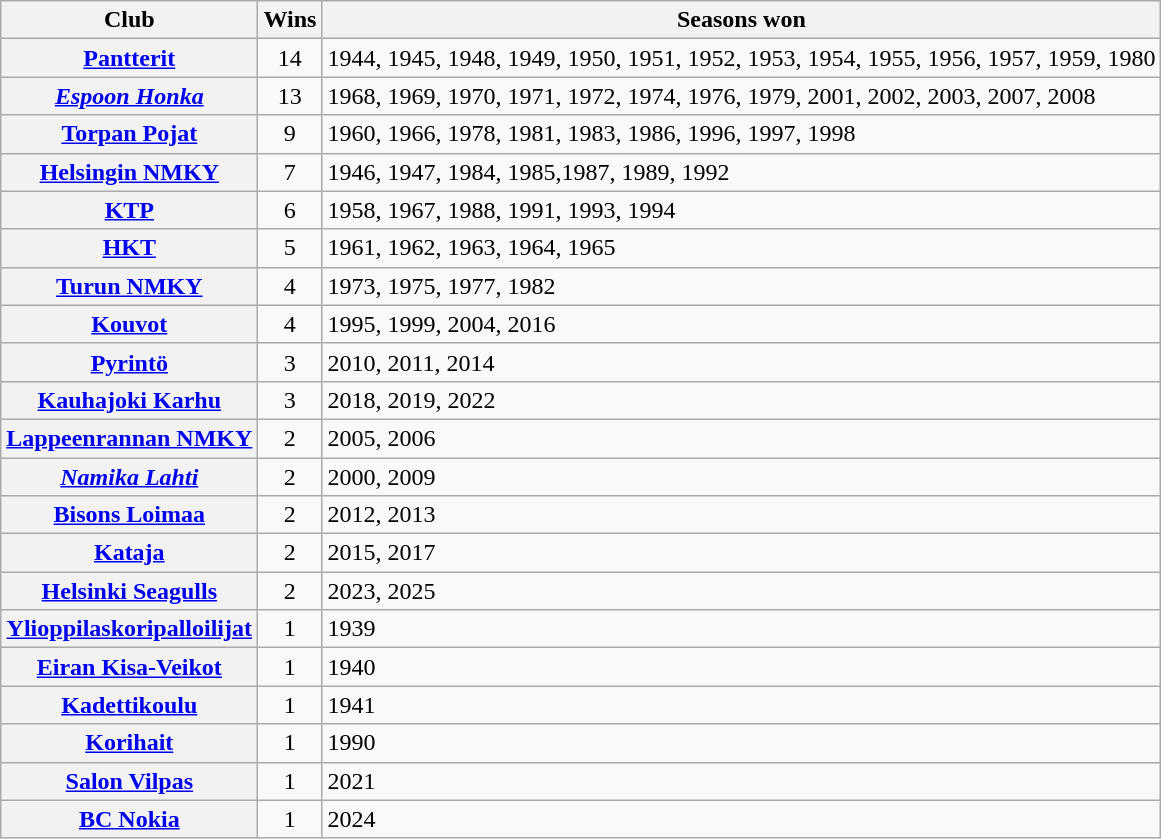<table class="wikitable sortable plainrowheaders" style="text-align:left">
<tr>
<th scope="col">Club</th>
<th scope="col">Wins</th>
<th scope="col">Seasons won</th>
</tr>
<tr>
<th scope="row"><a href='#'>Pantterit</a></th>
<td align="center">14</td>
<td>1944, 1945, 1948, 1949, 1950, 1951, 1952, 1953, 1954, 1955, 1956, 1957, 1959, 1980</td>
</tr>
<tr>
<th scope="row"><em><a href='#'>Espoon Honka</a></em></th>
<td align="center">13</td>
<td>1968, 1969, 1970, 1971, 1972, 1974, 1976, 1979, 2001, 2002, 2003, 2007, 2008</td>
</tr>
<tr>
<th scope="row"><a href='#'>Torpan Pojat</a></th>
<td align="center">9</td>
<td>1960, 1966, 1978, 1981, 1983, 1986, 1996, 1997, 1998</td>
</tr>
<tr>
<th scope="row"><a href='#'>Helsingin NMKY</a></th>
<td align="center">7</td>
<td>1946, 1947, 1984, 1985,1987, 1989, 1992</td>
</tr>
<tr>
<th scope="row"><a href='#'>KTP</a></th>
<td align="center">6</td>
<td>1958, 1967, 1988, 1991, 1993, 1994</td>
</tr>
<tr>
<th scope="row"><a href='#'>HKT</a></th>
<td align="center">5</td>
<td>1961, 1962, 1963, 1964, 1965</td>
</tr>
<tr>
<th scope="row"><a href='#'>Turun NMKY</a></th>
<td align="center">4</td>
<td>1973, 1975, 1977, 1982</td>
</tr>
<tr>
<th scope="row"><a href='#'>Kouvot</a></th>
<td align="center">4</td>
<td>1995, 1999, 2004, 2016</td>
</tr>
<tr>
<th scope="row"><a href='#'>Pyrintö</a></th>
<td align="center">3</td>
<td>2010, 2011, 2014</td>
</tr>
<tr>
<th scope="row"><a href='#'>Kauhajoki Karhu</a></th>
<td align="center">3</td>
<td>2018, 2019, 2022</td>
</tr>
<tr>
<th scope="row"><a href='#'>Lappeenrannan NMKY</a></th>
<td align="center">2</td>
<td>2005, 2006</td>
</tr>
<tr>
<th scope="row"><em><a href='#'>Namika Lahti</a></em></th>
<td align="center">2</td>
<td>2000, 2009</td>
</tr>
<tr>
<th scope="row"><a href='#'>Bisons Loimaa</a></th>
<td align="center">2</td>
<td>2012, 2013</td>
</tr>
<tr>
<th scope="row"><a href='#'>Kataja</a></th>
<td align="center">2</td>
<td>2015, 2017</td>
</tr>
<tr>
<th scope="row"><a href='#'>Helsinki Seagulls</a></th>
<td align="center">2</td>
<td>2023, 2025</td>
</tr>
<tr>
<th scope="row"><a href='#'>Ylioppilaskoripalloilijat</a></th>
<td align="center">1</td>
<td>1939</td>
</tr>
<tr>
<th scope="row"><a href='#'>Eiran Kisa-Veikot</a></th>
<td align="center">1</td>
<td>1940</td>
</tr>
<tr>
<th scope="row"><a href='#'>Kadettikoulu</a></th>
<td align="center">1</td>
<td>1941</td>
</tr>
<tr>
<th scope="row"><a href='#'>Korihait</a></th>
<td align="center">1</td>
<td>1990</td>
</tr>
<tr>
<th scope="row"><a href='#'>Salon Vilpas</a></th>
<td align="center">1</td>
<td>2021</td>
</tr>
<tr>
<th scope="row"><a href='#'>BC Nokia</a></th>
<td align="center">1</td>
<td>2024</td>
</tr>
</table>
